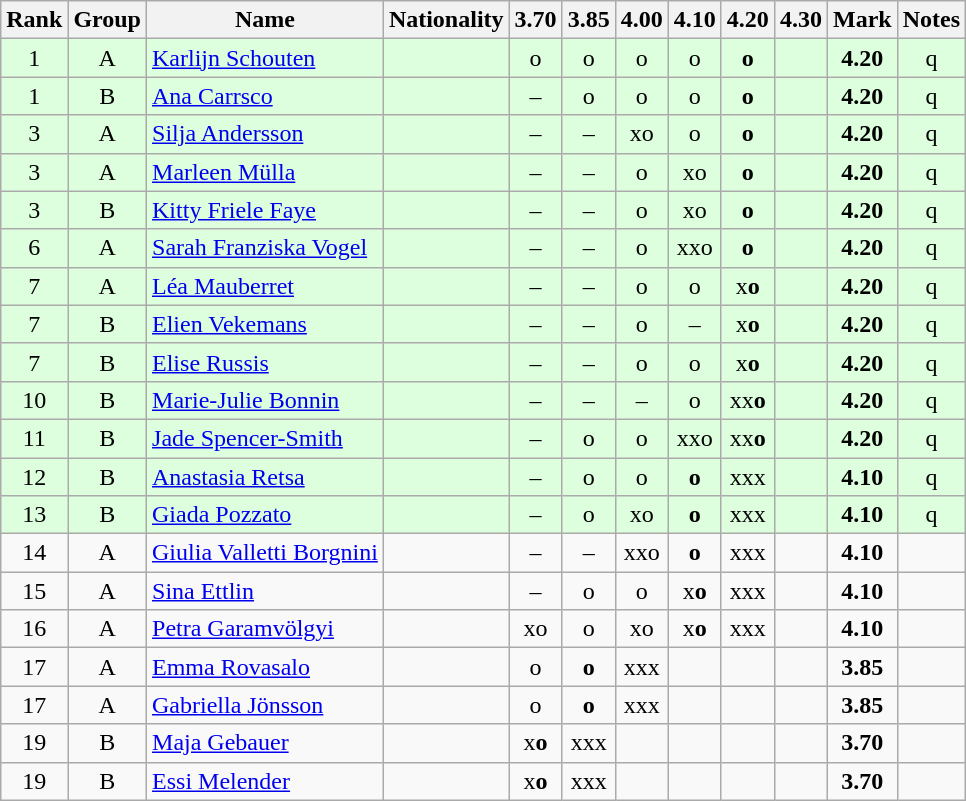<table class="wikitable sortable" style="text-align:center">
<tr>
<th>Rank</th>
<th>Group</th>
<th>Name</th>
<th>Nationality</th>
<th>3.70</th>
<th>3.85</th>
<th>4.00</th>
<th>4.10</th>
<th>4.20</th>
<th>4.30</th>
<th>Mark</th>
<th>Notes</th>
</tr>
<tr bgcolor=ddffdd>
<td>1</td>
<td>A</td>
<td align=left><a href='#'>Karlijn Schouten</a></td>
<td align=left></td>
<td>o</td>
<td>o</td>
<td>o</td>
<td>o</td>
<td><strong>o</strong></td>
<td></td>
<td><strong>4.20</strong></td>
<td>q</td>
</tr>
<tr bgcolor=ddffdd>
<td>1</td>
<td>B</td>
<td align=left><a href='#'>Ana Carrsco</a></td>
<td align=left></td>
<td>–</td>
<td>o</td>
<td>o</td>
<td>o</td>
<td><strong>o</strong></td>
<td></td>
<td><strong>4.20</strong></td>
<td>q</td>
</tr>
<tr bgcolor=ddffdd>
<td>3</td>
<td>A</td>
<td align=left><a href='#'>Silja Andersson</a></td>
<td align=left></td>
<td>–</td>
<td>–</td>
<td>xo</td>
<td>o</td>
<td><strong>o</strong></td>
<td></td>
<td><strong>4.20</strong></td>
<td>q</td>
</tr>
<tr bgcolor=ddffdd>
<td>3</td>
<td>A</td>
<td align=left><a href='#'>Marleen Mülla</a></td>
<td align=left></td>
<td>–</td>
<td>–</td>
<td>o</td>
<td>xo</td>
<td><strong>o</strong></td>
<td></td>
<td><strong>4.20</strong></td>
<td>q</td>
</tr>
<tr bgcolor=ddffdd>
<td>3</td>
<td>B</td>
<td align=left><a href='#'>Kitty Friele Faye</a></td>
<td align=left></td>
<td>–</td>
<td>–</td>
<td>o</td>
<td>xo</td>
<td><strong>o</strong></td>
<td></td>
<td><strong>4.20</strong></td>
<td>q</td>
</tr>
<tr bgcolor=ddffdd>
<td>6</td>
<td>A</td>
<td align=left><a href='#'>Sarah Franziska Vogel</a></td>
<td align=left></td>
<td>–</td>
<td>–</td>
<td>o</td>
<td>xxo</td>
<td><strong>o</strong></td>
<td></td>
<td><strong>4.20</strong></td>
<td>q</td>
</tr>
<tr bgcolor=ddffdd>
<td>7</td>
<td>A</td>
<td align=left><a href='#'>Léa Mauberret</a></td>
<td align=left></td>
<td>–</td>
<td>–</td>
<td>o</td>
<td>o</td>
<td>x<strong>o</strong></td>
<td></td>
<td><strong>4.20</strong></td>
<td>q</td>
</tr>
<tr bgcolor=ddffdd>
<td>7</td>
<td>B</td>
<td align=left><a href='#'>Elien Vekemans</a></td>
<td align=left></td>
<td>–</td>
<td>–</td>
<td>o</td>
<td>–</td>
<td>x<strong>o</strong></td>
<td></td>
<td><strong>4.20</strong></td>
<td>q</td>
</tr>
<tr bgcolor=ddffdd>
<td>7</td>
<td>B</td>
<td align=left><a href='#'>Elise Russis</a></td>
<td align=left></td>
<td>–</td>
<td>–</td>
<td>o</td>
<td>o</td>
<td>x<strong>o</strong></td>
<td></td>
<td><strong>4.20</strong></td>
<td>q</td>
</tr>
<tr bgcolor=ddffdd>
<td>10</td>
<td>B</td>
<td align=left><a href='#'>Marie-Julie Bonnin</a></td>
<td align=left></td>
<td>–</td>
<td>–</td>
<td>–</td>
<td>o</td>
<td>xx<strong>o</strong></td>
<td></td>
<td><strong>4.20</strong></td>
<td>q</td>
</tr>
<tr bgcolor=ddffdd>
<td>11</td>
<td>B</td>
<td align=left><a href='#'>Jade Spencer-Smith</a></td>
<td align=left></td>
<td>–</td>
<td>o</td>
<td>o</td>
<td>xxo</td>
<td>xx<strong>o</strong></td>
<td></td>
<td><strong>4.20</strong></td>
<td>q</td>
</tr>
<tr bgcolor=ddffdd>
<td>12</td>
<td>B</td>
<td align=left><a href='#'>Anastasia Retsa</a></td>
<td align=left></td>
<td>–</td>
<td>o</td>
<td>o</td>
<td><strong>o</strong></td>
<td>xxx</td>
<td></td>
<td><strong>4.10</strong></td>
<td>q</td>
</tr>
<tr bgcolor=ddffdd>
<td>13</td>
<td>B</td>
<td align=left><a href='#'>Giada Pozzato</a></td>
<td align=left></td>
<td>–</td>
<td>o</td>
<td>xo</td>
<td><strong>o</strong></td>
<td>xxx</td>
<td></td>
<td><strong>4.10</strong></td>
<td>q</td>
</tr>
<tr>
<td>14</td>
<td>A</td>
<td align=left><a href='#'>Giulia Valletti Borgnini</a></td>
<td align=left></td>
<td>–</td>
<td>–</td>
<td>xxo</td>
<td><strong>o</strong></td>
<td>xxx</td>
<td></td>
<td><strong>4.10</strong></td>
<td></td>
</tr>
<tr>
<td>15</td>
<td>A</td>
<td align=left><a href='#'>Sina Ettlin</a></td>
<td align=left></td>
<td>–</td>
<td>o</td>
<td>o</td>
<td>x<strong>o</strong></td>
<td>xxx</td>
<td></td>
<td><strong>4.10</strong></td>
<td></td>
</tr>
<tr>
<td>16</td>
<td>A</td>
<td align=left><a href='#'>Petra Garamvölgyi</a></td>
<td align=left></td>
<td>xo</td>
<td>o</td>
<td>xo</td>
<td>x<strong>o</strong></td>
<td>xxx</td>
<td></td>
<td><strong>4.10</strong></td>
<td></td>
</tr>
<tr>
<td>17</td>
<td>A</td>
<td align=left><a href='#'>Emma Rovasalo</a></td>
<td align=left></td>
<td>o</td>
<td><strong>o</strong></td>
<td>xxx</td>
<td></td>
<td></td>
<td></td>
<td><strong>3.85</strong></td>
<td></td>
</tr>
<tr>
<td>17</td>
<td>A</td>
<td align=left><a href='#'>Gabriella Jönsson</a></td>
<td align=left></td>
<td>o</td>
<td><strong>o</strong></td>
<td>xxx</td>
<td></td>
<td></td>
<td></td>
<td><strong>3.85</strong></td>
<td></td>
</tr>
<tr>
<td>19</td>
<td>B</td>
<td align=left><a href='#'>Maja Gebauer</a></td>
<td align=left></td>
<td>x<strong>o</strong></td>
<td>xxx</td>
<td></td>
<td></td>
<td></td>
<td></td>
<td><strong>3.70</strong></td>
<td></td>
</tr>
<tr>
<td>19</td>
<td>B</td>
<td align=left><a href='#'>Essi Melender</a></td>
<td align=left></td>
<td>x<strong>o</strong></td>
<td>xxx</td>
<td></td>
<td></td>
<td></td>
<td></td>
<td><strong>3.70</strong></td>
<td></td>
</tr>
</table>
